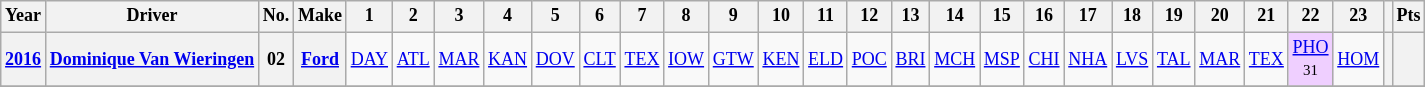<table class="wikitable" style="text-align:center; font-size:75%">
<tr>
<th>Year</th>
<th>Driver</th>
<th>No.</th>
<th>Make</th>
<th>1</th>
<th>2</th>
<th>3</th>
<th>4</th>
<th>5</th>
<th>6</th>
<th>7</th>
<th>8</th>
<th>9</th>
<th>10</th>
<th>11</th>
<th>12</th>
<th>13</th>
<th>14</th>
<th>15</th>
<th>16</th>
<th>17</th>
<th>18</th>
<th>19</th>
<th>20</th>
<th>21</th>
<th>22</th>
<th>23</th>
<th></th>
<th>Pts</th>
</tr>
<tr>
<th><a href='#'>2016</a></th>
<th><a href='#'>Dominique Van Wieringen</a></th>
<th>02</th>
<th><a href='#'>Ford</a></th>
<td><a href='#'>DAY</a></td>
<td><a href='#'>ATL</a></td>
<td><a href='#'>MAR</a></td>
<td><a href='#'>KAN</a></td>
<td><a href='#'>DOV</a></td>
<td><a href='#'>CLT</a></td>
<td><a href='#'>TEX</a></td>
<td><a href='#'>IOW</a></td>
<td><a href='#'>GTW</a></td>
<td><a href='#'>KEN</a></td>
<td><a href='#'>ELD</a></td>
<td><a href='#'>POC</a></td>
<td><a href='#'>BRI</a></td>
<td><a href='#'>MCH</a></td>
<td><a href='#'>MSP</a></td>
<td><a href='#'>CHI</a></td>
<td><a href='#'>NHA</a></td>
<td><a href='#'>LVS</a></td>
<td><a href='#'>TAL</a></td>
<td><a href='#'>MAR</a></td>
<td><a href='#'>TEX</a></td>
<td style="background:#EFCFFF;"><a href='#'>PHO</a><br><small>31</small></td>
<td><a href='#'>HOM</a></td>
<th></th>
<th></th>
</tr>
<tr>
</tr>
</table>
